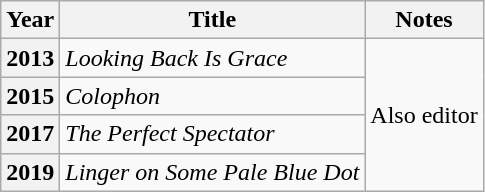<table class="wikitable">
<tr>
<th>Year</th>
<th>Title</th>
<th>Notes</th>
</tr>
<tr>
<th>2013</th>
<td><em>Looking Back Is Grace</em></td>
<td rowspan="4">Also editor</td>
</tr>
<tr>
<th>2015</th>
<td><em>Colophon</em></td>
</tr>
<tr>
<th>2017</th>
<td><em>The Perfect Spectator</em></td>
</tr>
<tr>
<th>2019</th>
<td><em>Linger on Some Pale Blue Dot</em></td>
</tr>
</table>
